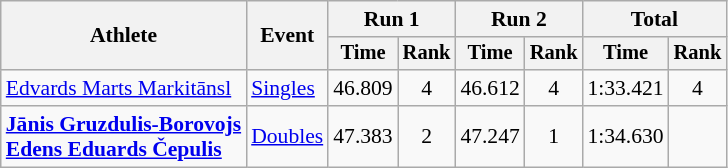<table class="wikitable" style="font-size:90%">
<tr>
<th rowspan="2">Athlete</th>
<th rowspan="2">Event</th>
<th colspan="2">Run 1</th>
<th colspan="2">Run 2</th>
<th colspan="2">Total</th>
</tr>
<tr style="font-size:95%">
<th>Time</th>
<th>Rank</th>
<th>Time</th>
<th>Rank</th>
<th>Time</th>
<th>Rank</th>
</tr>
<tr align="center">
<td align="left"><a href='#'>Edvards Marts Markitānsl</a></td>
<td align="left"><a href='#'>Singles</a></td>
<td>46.809</td>
<td>4</td>
<td>46.612</td>
<td>4</td>
<td>1:33.421</td>
<td>4</td>
</tr>
<tr align="center">
<td align="left"><strong><a href='#'>Jānis Gruzdulis-Borovojs</a><br><a href='#'>Edens Eduards Čepulis</a></strong></td>
<td align="left"><a href='#'>Doubles</a></td>
<td>47.383</td>
<td>2</td>
<td>47.247</td>
<td>1</td>
<td>1:34.630</td>
<td></td>
</tr>
</table>
